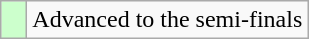<table class="wikitable">
<tr>
<td width=10px bgcolor="#ccffcc"></td>
<td>Advanced to the semi-finals</td>
</tr>
</table>
